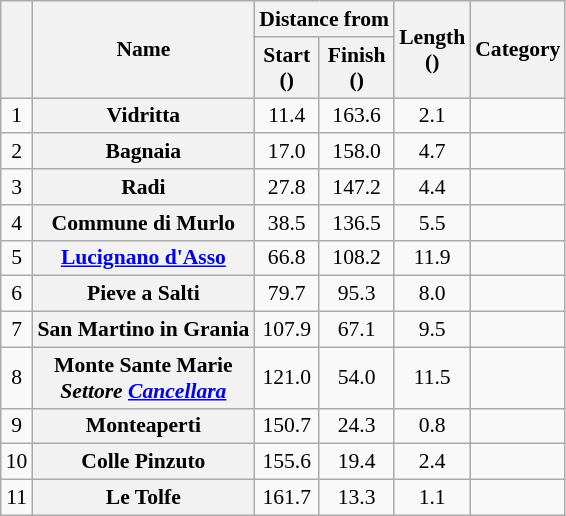<table class="wikitable plainrowheaders" style="text-align:center; font-size:90%;">
<tr>
<th scope=col rowspan=2></th>
<th scope=col rowspan=2>Name</th>
<th scope=col colspan=2>Distance from</th>
<th scope=col rowspan=2>Length<br>()</th>
<th scope=col rowspan=2>Category</th>
</tr>
<tr>
<th scope=col>Start<br>()</th>
<th scope=col>Finish<br>()</th>
</tr>
<tr>
<td>1</td>
<th scope=row>Vidritta</th>
<td>11.4</td>
<td>163.6</td>
<td>2.1</td>
<td></td>
</tr>
<tr>
<td>2</td>
<th scope=row>Bagnaia</th>
<td>17.0</td>
<td>158.0</td>
<td>4.7</td>
<td>   </td>
</tr>
<tr>
<td>3</td>
<th scope=row>Radi</th>
<td>27.8</td>
<td>147.2</td>
<td>4.4</td>
<td> </td>
</tr>
<tr>
<td>4</td>
<th scope=row>Commune di Murlo</th>
<td>38.5</td>
<td>136.5</td>
<td>5.5</td>
<td></td>
</tr>
<tr>
<td>5</td>
<th scope=row><a href='#'>Lucignano d'Asso</a></th>
<td>66.8</td>
<td>108.2</td>
<td>11.9</td>
<td>  </td>
</tr>
<tr>
<td>6</td>
<th scope=row>Pieve a Salti</th>
<td>79.7</td>
<td>95.3</td>
<td>8.0</td>
<td>   </td>
</tr>
<tr>
<td>7</td>
<th scope=row>San Martino in Grania</th>
<td>107.9</td>
<td>67.1</td>
<td>9.5</td>
<td>  </td>
</tr>
<tr>
<td>8</td>
<th scope=row>Monte Sante Marie<br><em>Settore <a href='#'>Cancellara</a></em></th>
<td>121.0</td>
<td>54.0</td>
<td>11.5</td>
<td>    </td>
</tr>
<tr>
<td>9</td>
<th scope=row>Monteaperti</th>
<td>150.7</td>
<td>24.3</td>
<td>0.8</td>
<td></td>
</tr>
<tr>
<td>10</td>
<th scope=row>Colle Pinzuto</th>
<td>155.6</td>
<td>19.4</td>
<td>2.4</td>
<td>   </td>
</tr>
<tr>
<td>11</td>
<th scope=row>Le Tolfe</th>
<td>161.7</td>
<td>13.3</td>
<td>1.1</td>
<td>  </td>
</tr>
</table>
